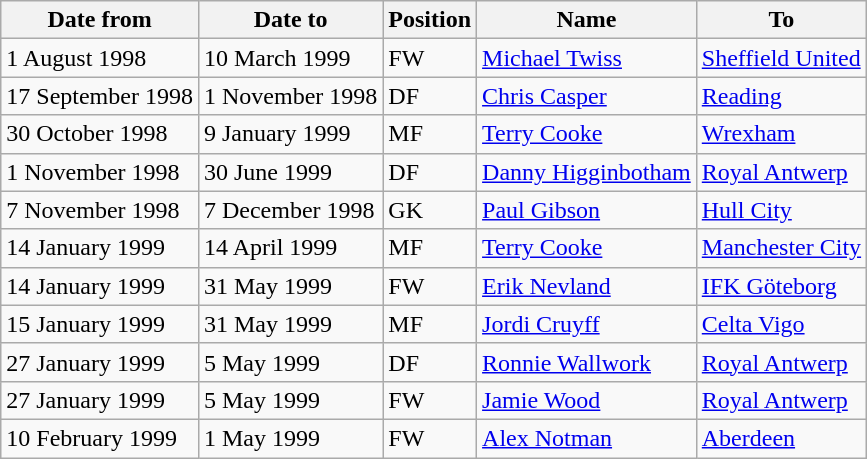<table class="wikitable">
<tr>
<th>Date from</th>
<th>Date to</th>
<th>Position</th>
<th>Name</th>
<th>To</th>
</tr>
<tr>
<td>1 August 1998</td>
<td>10 March 1999</td>
<td>FW</td>
<td> <a href='#'>Michael Twiss</a></td>
<td> <a href='#'>Sheffield United</a></td>
</tr>
<tr>
<td>17 September 1998</td>
<td>1 November 1998</td>
<td>DF</td>
<td> <a href='#'>Chris Casper</a></td>
<td> <a href='#'>Reading</a></td>
</tr>
<tr>
<td>30 October 1998</td>
<td>9 January 1999</td>
<td>MF</td>
<td> <a href='#'>Terry Cooke</a></td>
<td> <a href='#'>Wrexham</a></td>
</tr>
<tr>
<td>1 November 1998</td>
<td>30 June 1999</td>
<td>DF</td>
<td> <a href='#'>Danny Higginbotham</a></td>
<td> <a href='#'>Royal Antwerp</a></td>
</tr>
<tr>
<td>7 November 1998</td>
<td>7 December 1998</td>
<td>GK</td>
<td> <a href='#'>Paul Gibson</a></td>
<td> <a href='#'>Hull City</a></td>
</tr>
<tr>
<td>14 January 1999</td>
<td>14 April 1999</td>
<td>MF</td>
<td> <a href='#'>Terry Cooke</a></td>
<td> <a href='#'>Manchester City</a></td>
</tr>
<tr>
<td>14 January 1999</td>
<td>31 May 1999</td>
<td>FW</td>
<td> <a href='#'>Erik Nevland</a></td>
<td> <a href='#'>IFK Göteborg</a></td>
</tr>
<tr>
<td>15 January 1999</td>
<td>31 May 1999</td>
<td>MF</td>
<td> <a href='#'>Jordi Cruyff</a></td>
<td> <a href='#'>Celta Vigo</a></td>
</tr>
<tr>
<td>27 January 1999</td>
<td>5 May 1999</td>
<td>DF</td>
<td> <a href='#'>Ronnie Wallwork</a></td>
<td> <a href='#'>Royal Antwerp</a></td>
</tr>
<tr>
<td>27 January 1999</td>
<td>5 May 1999</td>
<td>FW</td>
<td> <a href='#'>Jamie Wood</a></td>
<td> <a href='#'>Royal Antwerp</a></td>
</tr>
<tr>
<td>10 February 1999</td>
<td>1 May 1999</td>
<td>FW</td>
<td> <a href='#'>Alex Notman</a></td>
<td> <a href='#'>Aberdeen</a></td>
</tr>
</table>
